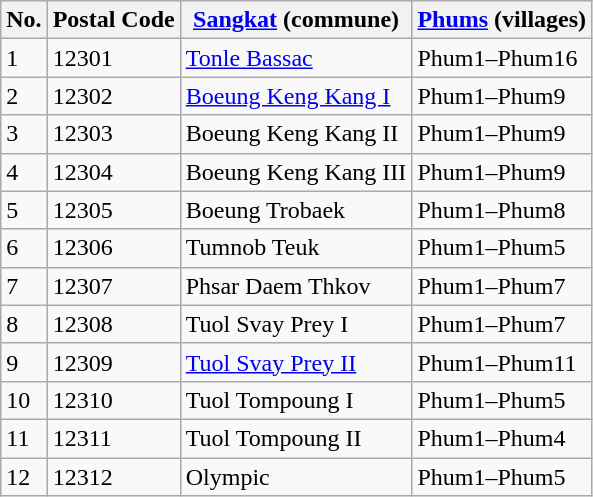<table class="wikitable sortable mw-collapsible">
<tr>
<th>No.</th>
<th>Postal Code</th>
<th><a href='#'>Sangkat</a> (commune)</th>
<th><a href='#'>Phums</a> (villages)</th>
</tr>
<tr>
<td>1</td>
<td>12301</td>
<td><a href='#'>Tonle Bassac</a></td>
<td>Phum1–Phum16</td>
</tr>
<tr>
<td>2</td>
<td>12302</td>
<td><a href='#'>Boeung Keng Kang I</a></td>
<td>Phum1–Phum9</td>
</tr>
<tr>
<td>3</td>
<td>12303</td>
<td>Boeung Keng Kang II</td>
<td>Phum1–Phum9</td>
</tr>
<tr>
<td>4</td>
<td>12304</td>
<td>Boeung Keng Kang III</td>
<td>Phum1–Phum9</td>
</tr>
<tr>
<td>5</td>
<td>12305</td>
<td>Boeung Trobaek</td>
<td>Phum1–Phum8</td>
</tr>
<tr>
<td>6</td>
<td>12306</td>
<td>Tumnob Teuk</td>
<td>Phum1–Phum5</td>
</tr>
<tr>
<td>7</td>
<td>12307</td>
<td>Phsar Daem Thkov</td>
<td>Phum1–Phum7</td>
</tr>
<tr>
<td>8</td>
<td>12308</td>
<td>Tuol Svay Prey I</td>
<td>Phum1–Phum7</td>
</tr>
<tr>
<td>9</td>
<td>12309</td>
<td><a href='#'>Tuol Svay Prey II</a></td>
<td>Phum1–Phum11</td>
</tr>
<tr>
<td>10</td>
<td>12310</td>
<td>Tuol Tompoung I</td>
<td>Phum1–Phum5</td>
</tr>
<tr>
<td>11</td>
<td>12311</td>
<td>Tuol Tompoung II</td>
<td>Phum1–Phum4</td>
</tr>
<tr>
<td>12</td>
<td>12312</td>
<td>Olympic</td>
<td>Phum1–Phum5</td>
</tr>
</table>
